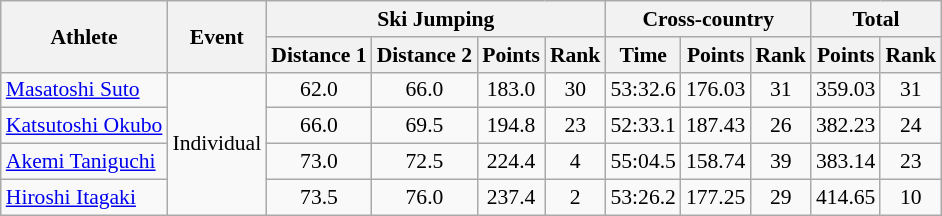<table class="wikitable" style="font-size:90%">
<tr>
<th rowspan="2">Athlete</th>
<th rowspan="2">Event</th>
<th colspan="4">Ski Jumping</th>
<th colspan="3">Cross-country</th>
<th colspan="2">Total</th>
</tr>
<tr>
<th>Distance 1</th>
<th>Distance 2</th>
<th>Points</th>
<th>Rank</th>
<th>Time</th>
<th>Points</th>
<th>Rank</th>
<th>Points</th>
<th>Rank</th>
</tr>
<tr>
<td><a href='#'>Masatoshi Suto</a></td>
<td rowspan="4">Individual</td>
<td align="center">62.0</td>
<td align="center">66.0</td>
<td align="center">183.0</td>
<td align="center">30</td>
<td align="center">53:32.6</td>
<td align="center">176.03</td>
<td align="center">31</td>
<td align="center">359.03</td>
<td align="center">31</td>
</tr>
<tr>
<td><a href='#'>Katsutoshi Okubo</a></td>
<td align="center">66.0</td>
<td align="center">69.5</td>
<td align="center">194.8</td>
<td align="center">23</td>
<td align="center">52:33.1</td>
<td align="center">187.43</td>
<td align="center">26</td>
<td align="center">382.23</td>
<td align="center">24</td>
</tr>
<tr>
<td><a href='#'>Akemi Taniguchi</a></td>
<td align="center">73.0</td>
<td align="center">72.5</td>
<td align="center">224.4</td>
<td align="center">4</td>
<td align="center">55:04.5</td>
<td align="center">158.74</td>
<td align="center">39</td>
<td align="center">383.14</td>
<td align="center">23</td>
</tr>
<tr>
<td><a href='#'>Hiroshi Itagaki</a></td>
<td align="center">73.5</td>
<td align="center">76.0</td>
<td align="center">237.4</td>
<td align="center">2</td>
<td align="center">53:26.2</td>
<td align="center">177.25</td>
<td align="center">29</td>
<td align="center">414.65</td>
<td align="center">10</td>
</tr>
</table>
